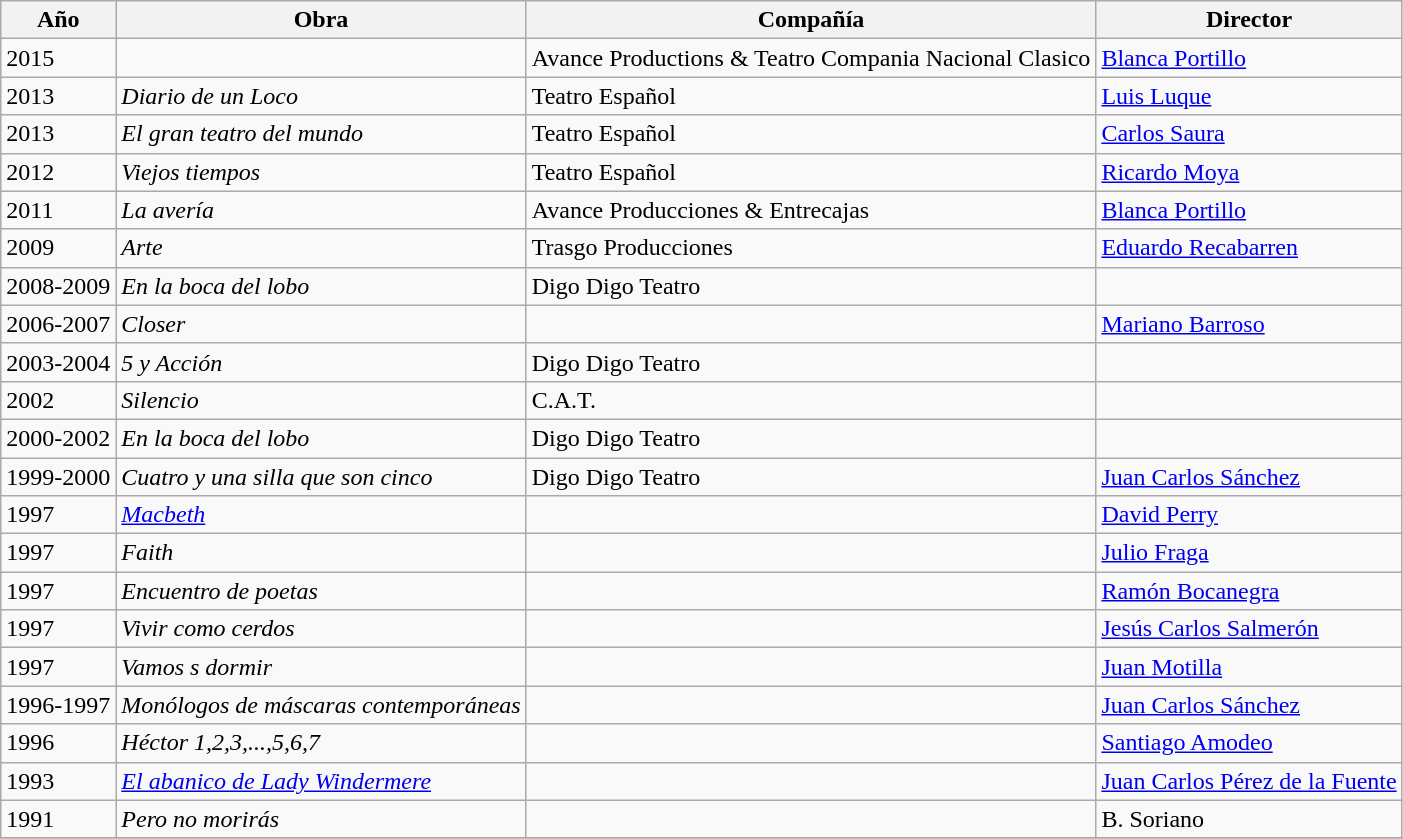<table class=wikitable>
<tr>
<th>Año</th>
<th>Obra</th>
<th>Compañía</th>
<th>Director</th>
</tr>
<tr>
<td>2015</td>
<td></td>
<td>Avance Productions & Teatro Compania Nacional Clasico</td>
<td><a href='#'>Blanca Portillo</a></td>
</tr>
<tr>
<td>2013</td>
<td><em>Diario de un Loco</em></td>
<td>Teatro Español</td>
<td><a href='#'>Luis Luque</a></td>
</tr>
<tr>
<td>2013</td>
<td><em>El gran teatro del mundo</em></td>
<td>Teatro Español</td>
<td><a href='#'>Carlos Saura</a></td>
</tr>
<tr>
<td>2012</td>
<td><em>Viejos tiempos</em></td>
<td>Teatro Español</td>
<td><a href='#'>Ricardo Moya</a></td>
</tr>
<tr>
<td>2011</td>
<td><em>La avería</em></td>
<td>Avance Producciones & Entrecajas</td>
<td><a href='#'>Blanca Portillo</a></td>
</tr>
<tr>
<td>2009</td>
<td><em>Arte</em></td>
<td>Trasgo Producciones</td>
<td><a href='#'>Eduardo Recabarren</a></td>
</tr>
<tr>
<td>2008-2009</td>
<td><em>En la boca del lobo</em></td>
<td>Digo Digo Teatro</td>
<td></td>
</tr>
<tr>
<td>2006-2007</td>
<td><em>Closer</em></td>
<td></td>
<td><a href='#'>Mariano Barroso</a></td>
</tr>
<tr>
<td>2003-2004</td>
<td><em>5 y Acción</em></td>
<td>Digo Digo Teatro</td>
<td></td>
</tr>
<tr>
<td>2002</td>
<td><em>Silencio</em></td>
<td>C.A.T.</td>
<td></td>
</tr>
<tr>
<td>2000-2002</td>
<td><em>En la boca del lobo</em></td>
<td>Digo Digo Teatro</td>
<td></td>
</tr>
<tr>
<td>1999-2000</td>
<td><em>Cuatro y una silla que son cinco</em></td>
<td>Digo Digo Teatro</td>
<td><a href='#'>Juan Carlos Sánchez</a></td>
</tr>
<tr>
<td>1997</td>
<td><em><a href='#'>Macbeth</a></em></td>
<td></td>
<td><a href='#'>David Perry</a></td>
</tr>
<tr>
<td>1997</td>
<td><em>Faith</em></td>
<td></td>
<td><a href='#'>Julio Fraga</a></td>
</tr>
<tr>
<td>1997</td>
<td><em>Encuentro de poetas</em></td>
<td></td>
<td><a href='#'>Ramón Bocanegra</a></td>
</tr>
<tr>
<td>1997</td>
<td><em>Vivir como cerdos</em></td>
<td></td>
<td><a href='#'>Jesús Carlos Salmerón</a></td>
</tr>
<tr>
<td>1997</td>
<td><em>Vamos s dormir</em></td>
<td></td>
<td><a href='#'>Juan Motilla</a></td>
</tr>
<tr>
<td>1996-1997</td>
<td><em>Monólogos de máscaras contemporáneas</em></td>
<td></td>
<td><a href='#'>Juan Carlos Sánchez</a></td>
</tr>
<tr>
<td>1996</td>
<td><em>Héctor 1,2,3,...,5,6,7</em></td>
<td></td>
<td><a href='#'>Santiago Amodeo</a></td>
</tr>
<tr>
<td>1993</td>
<td><em><a href='#'>El abanico de Lady Windermere</a></em></td>
<td></td>
<td><a href='#'>Juan Carlos Pérez de la Fuente</a></td>
</tr>
<tr>
<td>1991</td>
<td><em>Pero no morirás</em></td>
<td></td>
<td>B. Soriano</td>
</tr>
<tr>
</tr>
</table>
